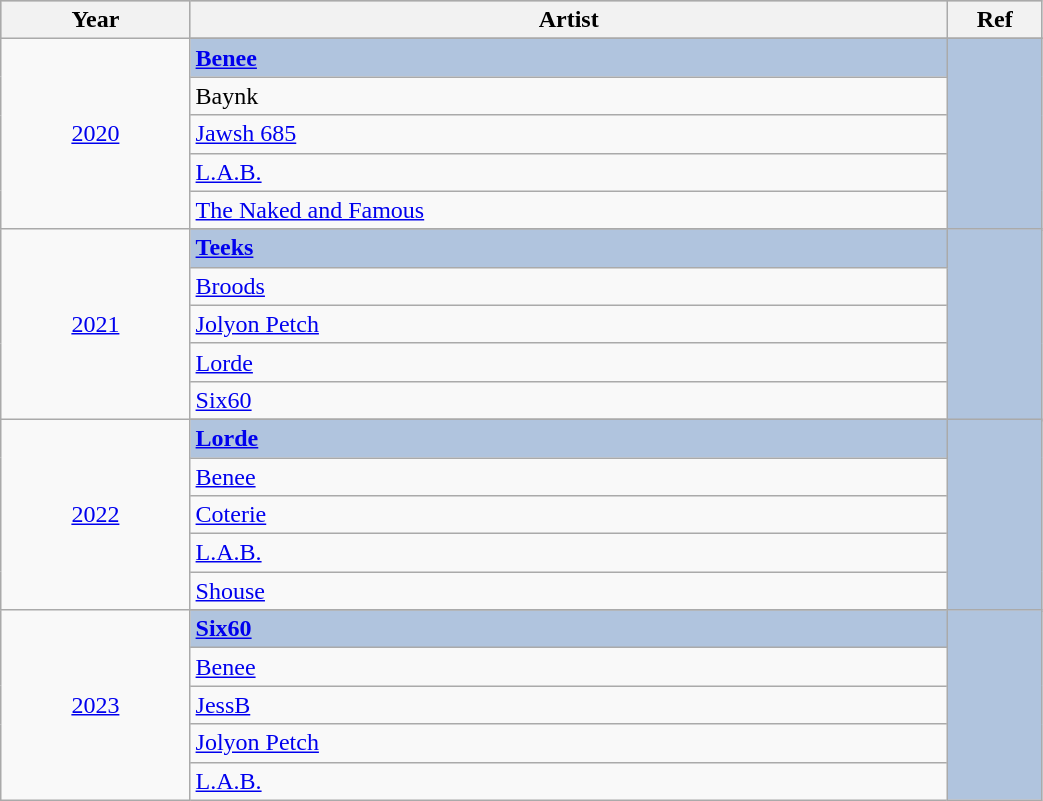<table class="wikitable" style="width:55%;">
<tr style="background:#bebebe;">
<th style="width:10%;">Year</th>
<th style="width:40%;">Artist</th>
<th style="width:5%;">Ref</th>
</tr>
<tr>
<td rowspan="6" align="center"><a href='#'>2020</a></td>
</tr>
<tr style="background:#B0C4DE">
<td><strong><a href='#'>Benee</a></strong></td>
<td rowspan="6" align="center"></td>
</tr>
<tr>
<td>Baynk</td>
</tr>
<tr>
<td><a href='#'>Jawsh 685</a></td>
</tr>
<tr>
<td><a href='#'>L.A.B.</a></td>
</tr>
<tr>
<td><a href='#'>The Naked and Famous</a></td>
</tr>
<tr>
<td rowspan="6" align="center"><a href='#'>2021</a></td>
</tr>
<tr style="background:#B0C4DE">
<td><strong><a href='#'>Teeks</a></strong></td>
<td rowspan="6" align="center"></td>
</tr>
<tr>
<td><a href='#'>Broods</a></td>
</tr>
<tr>
<td><a href='#'>Jolyon Petch</a></td>
</tr>
<tr>
<td><a href='#'>Lorde</a></td>
</tr>
<tr>
<td><a href='#'>Six60</a></td>
</tr>
<tr>
<td rowspan="6" align="center"><a href='#'>2022</a></td>
</tr>
<tr style="background:#B0C4DE">
<td><strong><a href='#'>Lorde</a></strong></td>
<td rowspan="6" align="center"></td>
</tr>
<tr>
<td><a href='#'>Benee</a></td>
</tr>
<tr>
<td><a href='#'>Coterie</a></td>
</tr>
<tr>
<td><a href='#'>L.A.B.</a></td>
</tr>
<tr>
<td><a href='#'>Shouse</a></td>
</tr>
<tr>
<td rowspan="6" align="center"><a href='#'>2023</a></td>
</tr>
<tr style="background:#B0C4DE">
<td><strong><a href='#'>Six60</a></strong></td>
<td rowspan="6" align="center"></td>
</tr>
<tr>
<td><a href='#'>Benee</a></td>
</tr>
<tr>
<td><a href='#'>JessB</a></td>
</tr>
<tr>
<td><a href='#'>Jolyon Petch</a></td>
</tr>
<tr>
<td><a href='#'>L.A.B.</a></td>
</tr>
</table>
